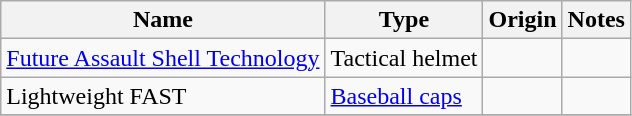<table class="wikitable" ; text-align:"center;">
<tr>
<th>Name</th>
<th>Type</th>
<th>Origin</th>
<th>Notes</th>
</tr>
<tr>
<td><a href='#'>Future Assault Shell Technology</a></td>
<td>Tactical helmet</td>
<td></td>
<td></td>
</tr>
<tr>
<td>Lightweight FAST</td>
<td><a href='#'>Baseball caps</a></td>
<td></td>
<td></td>
</tr>
<tr>
</tr>
</table>
